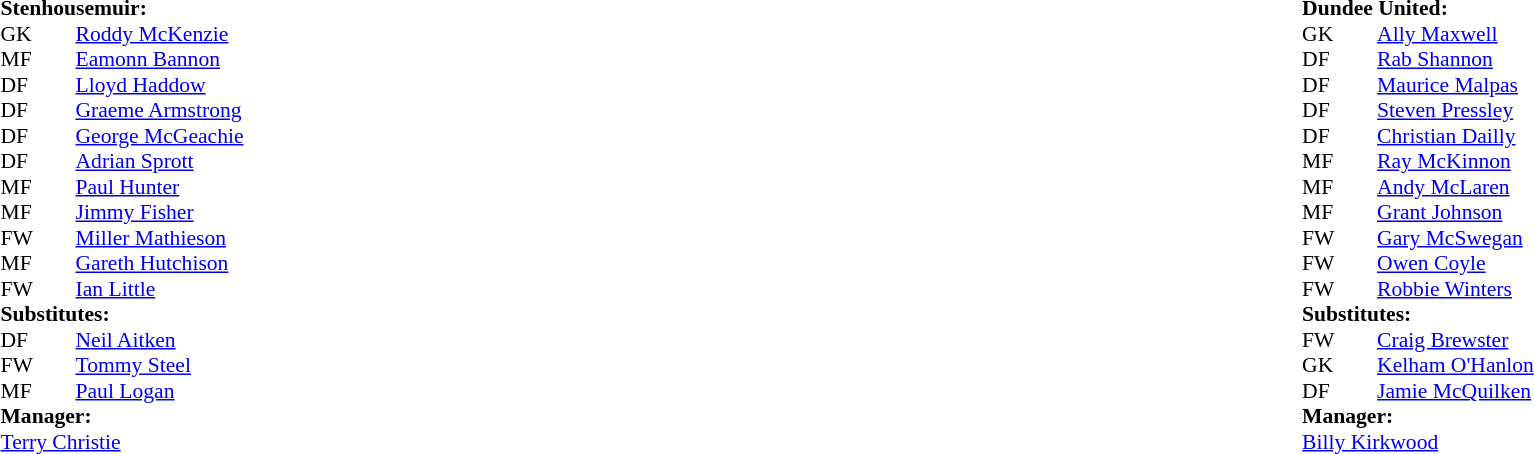<table width="100%">
<tr>
<td valign="top" width="40%"><br><table style="font-size: 90%" cellspacing="0" cellpadding="0">
<tr>
<td colspan="4"><strong>Stenhousemuir:</strong></td>
</tr>
<tr>
<th width=25></th>
<th width=25></th>
</tr>
<tr>
<td>GK</td>
<td></td>
<td> <a href='#'>Roddy McKenzie</a></td>
</tr>
<tr>
<td>MF</td>
<td></td>
<td> <a href='#'>Eamonn Bannon</a></td>
</tr>
<tr>
<td>DF</td>
<td></td>
<td> <a href='#'>Lloyd Haddow</a></td>
</tr>
<tr>
<td>DF</td>
<td></td>
<td> <a href='#'>Graeme Armstrong</a></td>
</tr>
<tr>
<td>DF</td>
<td></td>
<td> <a href='#'>George McGeachie</a></td>
</tr>
<tr>
<td>DF</td>
<td></td>
<td> <a href='#'>Adrian Sprott</a></td>
</tr>
<tr>
<td>MF</td>
<td></td>
<td> <a href='#'>Paul Hunter</a></td>
</tr>
<tr>
<td>MF</td>
<td></td>
<td> <a href='#'>Jimmy Fisher</a></td>
<td></td>
</tr>
<tr>
<td>FW</td>
<td></td>
<td> <a href='#'>Miller Mathieson</a></td>
</tr>
<tr>
<td>MF</td>
<td></td>
<td> <a href='#'>Gareth Hutchison</a></td>
</tr>
<tr>
<td>FW</td>
<td></td>
<td> <a href='#'>Ian Little</a></td>
</tr>
<tr>
<td colspan=3><strong>Substitutes:</strong></td>
</tr>
<tr>
<td>DF</td>
<td></td>
<td> <a href='#'>Neil Aitken</a></td>
</tr>
<tr>
<td>FW</td>
<td></td>
<td> <a href='#'>Tommy Steel</a></td>
<td></td>
</tr>
<tr>
<td>MF</td>
<td></td>
<td> <a href='#'>Paul Logan</a></td>
</tr>
<tr>
<td colspan=3><strong>Manager:</strong></td>
</tr>
<tr>
<td colspan="4"> <a href='#'>Terry Christie</a></td>
</tr>
</table>
</td>
<td valign="top"></td>
<td valign="top" width="50%"><br><table style="font-size: 90%" cellspacing="0" cellpadding="0" align="center">
<tr>
<td colspan="4"><strong>Dundee United:</strong></td>
</tr>
<tr>
<th width=25></th>
<th width=25></th>
</tr>
<tr>
<td>GK</td>
<td></td>
<td> <a href='#'>Ally Maxwell</a></td>
</tr>
<tr>
<td>DF</td>
<td></td>
<td> <a href='#'>Rab Shannon</a></td>
</tr>
<tr>
<td>DF</td>
<td></td>
<td> <a href='#'>Maurice Malpas</a></td>
</tr>
<tr>
<td>DF</td>
<td></td>
<td> <a href='#'>Steven Pressley</a></td>
</tr>
<tr>
<td>DF</td>
<td></td>
<td> <a href='#'>Christian Dailly</a></td>
</tr>
<tr>
<td>MF</td>
<td></td>
<td> <a href='#'>Ray McKinnon</a></td>
</tr>
<tr>
<td>MF</td>
<td></td>
<td> <a href='#'>Andy McLaren</a></td>
<td></td>
<td></td>
</tr>
<tr>
<td>MF</td>
<td></td>
<td> <a href='#'>Grant Johnson</a></td>
</tr>
<tr>
<td>FW</td>
<td></td>
<td> <a href='#'>Gary McSwegan</a></td>
</tr>
<tr>
<td>FW</td>
<td></td>
<td> <a href='#'>Owen Coyle</a></td>
<td></td>
<td></td>
</tr>
<tr>
<td>FW</td>
<td></td>
<td> <a href='#'>Robbie Winters</a></td>
</tr>
<tr>
<td colspan=3><strong>Substitutes:</strong></td>
</tr>
<tr>
<td>FW</td>
<td></td>
<td> <a href='#'>Craig Brewster</a></td>
<td></td>
<td></td>
</tr>
<tr>
<td>GK</td>
<td></td>
<td> <a href='#'>Kelham O'Hanlon</a></td>
</tr>
<tr>
<td>DF</td>
<td></td>
<td> <a href='#'>Jamie McQuilken</a></td>
<td></td>
<td></td>
</tr>
<tr>
<td colspan=3><strong>Manager:</strong></td>
</tr>
<tr>
<td colspan="4"> <a href='#'>Billy Kirkwood</a></td>
</tr>
</table>
</td>
</tr>
</table>
